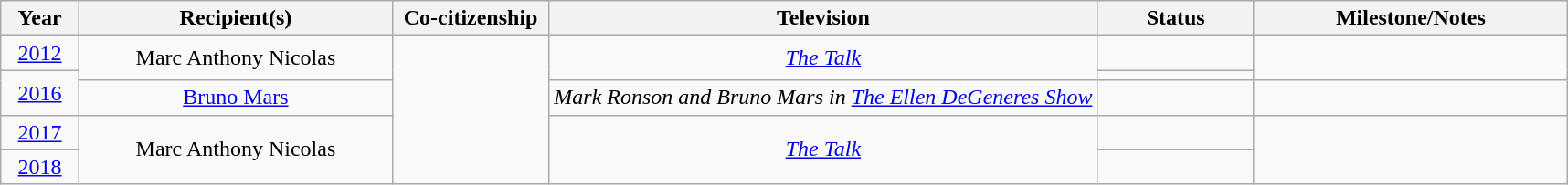<table class="wikitable" style="text-align: center">
<tr style="background:#ebf5ff;">
<th width="5%">Year</th>
<th width="20%">Recipient(s)</th>
<th width="10%">Co-citizenship</th>
<th width="35%">Television</th>
<th width="10%">Status</th>
<th width="20%">Milestone/Notes</th>
</tr>
<tr>
<td><a href='#'>2012</a></td>
<td rowspan="2">Marc Anthony Nicolas</td>
<td rowspan="5"></td>
<td rowspan="2"><em><a href='#'>The Talk</a></em></td>
<td></td>
<td rowspan="2"></td>
</tr>
<tr>
<td rowspan="2"><a href='#'>2016</a></td>
<td></td>
</tr>
<tr>
<td><a href='#'>Bruno Mars</a></td>
<td><em>Mark Ronson and Bruno Mars in <a href='#'>The Ellen DeGeneres Show</a></em></td>
<td></td>
<td></td>
</tr>
<tr>
<td><a href='#'>2017</a></td>
<td rowspan="2">Marc Anthony Nicolas</td>
<td rowspan="2"><em><a href='#'>The Talk</a></em></td>
<td></td>
<td rowspan="2"></td>
</tr>
<tr>
<td><a href='#'>2018</a></td>
<td></td>
</tr>
</table>
